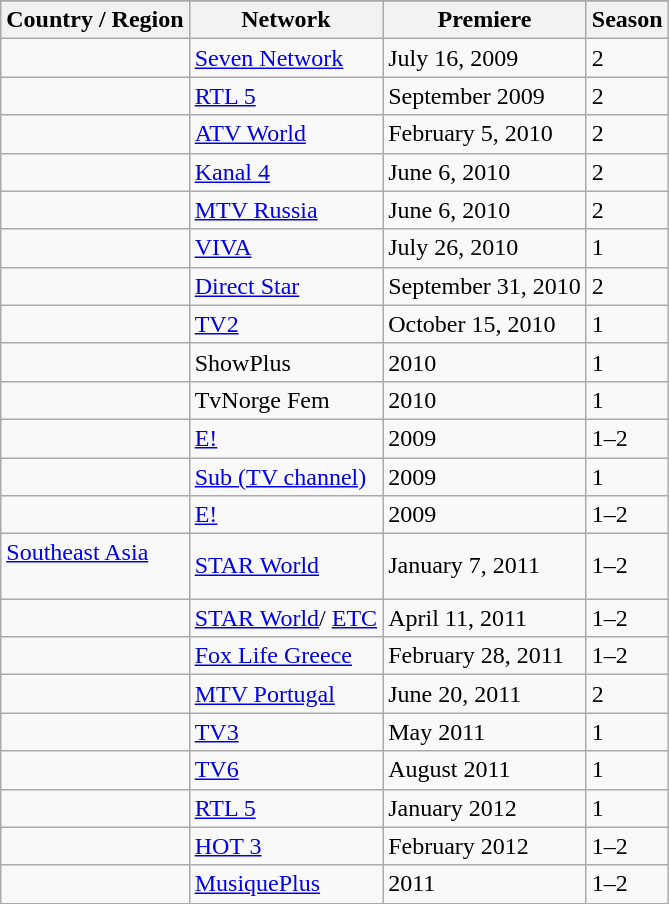<table class="wikitable">
<tr>
</tr>
<tr>
<th>Country / Region</th>
<th>Network</th>
<th>Premiere</th>
<th>Season</th>
</tr>
<tr>
<td></td>
<td><a href='#'>Seven Network</a></td>
<td>July 16, 2009</td>
<td>2</td>
</tr>
<tr>
<td></td>
<td><a href='#'>RTL 5</a></td>
<td>September 2009</td>
<td>2</td>
</tr>
<tr>
<td></td>
<td><a href='#'>ATV World</a></td>
<td>February 5, 2010</td>
<td>2</td>
</tr>
<tr>
<td></td>
<td><a href='#'>Kanal 4</a></td>
<td>June 6, 2010</td>
<td>2</td>
</tr>
<tr>
<td></td>
<td><a href='#'>MTV Russia</a></td>
<td>June 6, 2010</td>
<td>2</td>
</tr>
<tr>
<td></td>
<td><a href='#'>VIVA</a></td>
<td>July 26, 2010</td>
<td>1</td>
</tr>
<tr>
<td></td>
<td><a href='#'>Direct Star</a></td>
<td>September 31, 2010</td>
<td>2</td>
</tr>
<tr>
<td></td>
<td><a href='#'>TV2</a></td>
<td>October 15, 2010</td>
<td>1</td>
</tr>
<tr>
<td></td>
<td>ShowPlus</td>
<td>2010</td>
<td>1</td>
</tr>
<tr>
<td></td>
<td>TvNorge Fem</td>
<td>2010</td>
<td>1</td>
</tr>
<tr>
<td></td>
<td><a href='#'>E!</a></td>
<td>2009</td>
<td>1–2</td>
</tr>
<tr>
<td></td>
<td><a href='#'>Sub (TV channel)</a></td>
<td>2009</td>
<td>1</td>
</tr>
<tr>
<td></td>
<td><a href='#'>E!</a></td>
<td>2009</td>
<td>1–2</td>
</tr>
<tr>
<td> <a href='#'>Southeast Asia</a><br><br></td>
<td><a href='#'>STAR World</a></td>
<td>January 7, 2011</td>
<td>1–2</td>
</tr>
<tr>
<td></td>
<td><a href='#'>STAR World</a>/ <a href='#'>ETC</a></td>
<td>April 11, 2011</td>
<td>1–2</td>
</tr>
<tr>
<td></td>
<td><a href='#'>Fox Life Greece</a></td>
<td>February 28, 2011</td>
<td>1–2</td>
</tr>
<tr>
<td></td>
<td><a href='#'>MTV Portugal</a></td>
<td>June 20, 2011</td>
<td>2</td>
</tr>
<tr>
<td></td>
<td><a href='#'>TV3</a></td>
<td>May 2011</td>
<td>1</td>
</tr>
<tr>
<td></td>
<td><a href='#'>TV6</a></td>
<td>August 2011</td>
<td>1</td>
</tr>
<tr>
<td></td>
<td><a href='#'>RTL 5</a></td>
<td>January 2012</td>
<td>1</td>
</tr>
<tr>
<td></td>
<td><a href='#'>HOT 3</a></td>
<td>February 2012</td>
<td>1–2</td>
</tr>
<tr>
<td></td>
<td><a href='#'>MusiquePlus</a></td>
<td>2011</td>
<td>1–2</td>
</tr>
</table>
